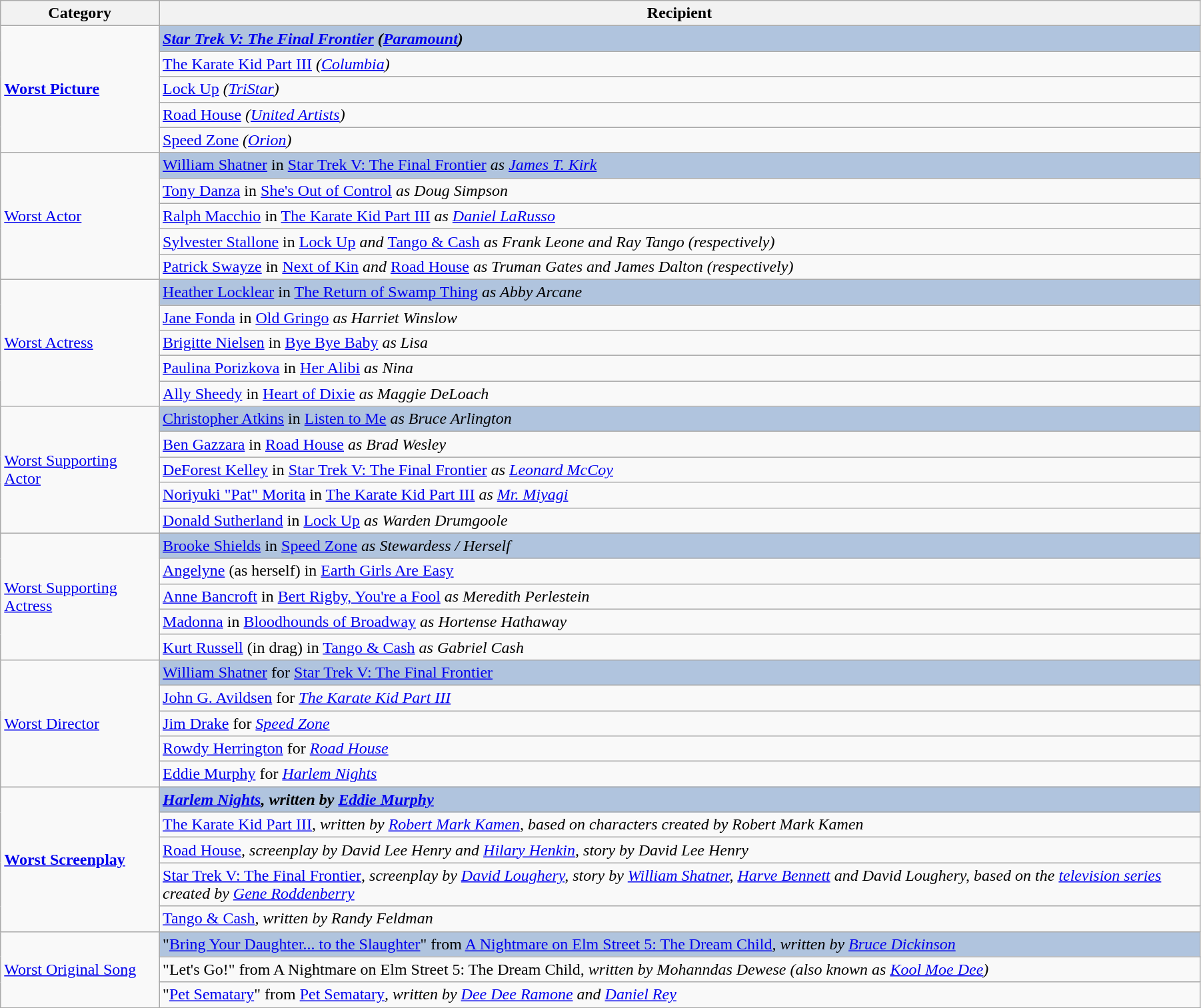<table class="wikitable" width="95%" align="centre">
<tr>
<th>Category</th>
<th>Recipient</th>
</tr>
<tr>
<td rowspan=5><strong><a href='#'>Worst Picture</a></strong></td>
<td style="background:#B0C4DE;"><strong><em><a href='#'>Star Trek V: The Final Frontier</a><em> (<a href='#'>Paramount</a>)<strong></td>
</tr>
<tr>
<td></em><a href='#'>The Karate Kid Part III</a><em> (<a href='#'>Columbia</a>)</td>
</tr>
<tr>
<td></em><a href='#'>Lock Up</a><em> (<a href='#'>TriStar</a>)</td>
</tr>
<tr>
<td></em><a href='#'>Road House</a><em> (<a href='#'>United Artists</a>)</td>
</tr>
<tr>
<td></em><a href='#'>Speed Zone</a><em> (<a href='#'>Orion</a>)</td>
</tr>
<tr>
<td rowspan=5></strong><a href='#'>Worst Actor</a><strong></td>
<td style="background:#B0C4DE;"></strong><a href='#'>William Shatner</a> in </em><a href='#'>Star Trek V: The Final Frontier</a><em> as <a href='#'>James T. Kirk</a><strong></td>
</tr>
<tr>
<td><a href='#'>Tony Danza</a> in  </em><a href='#'>She's Out of Control</a><em> as Doug Simpson</td>
</tr>
<tr>
<td><a href='#'>Ralph Macchio</a> in </em><a href='#'>The Karate Kid Part III</a><em> as <a href='#'>Daniel LaRusso</a></td>
</tr>
<tr>
<td><a href='#'>Sylvester Stallone</a> in </em><a href='#'>Lock Up</a><em> and </em><a href='#'>Tango & Cash</a><em> as Frank Leone and Ray Tango (respectively)</td>
</tr>
<tr>
<td><a href='#'>Patrick Swayze</a> in </em><a href='#'>Next of Kin</a><em> and </em><a href='#'>Road House</a><em> as Truman Gates and James Dalton (respectively)</td>
</tr>
<tr>
<td rowspan=5></strong><a href='#'>Worst Actress</a><strong></td>
<td style="background:#B0C4DE;"></strong><a href='#'>Heather Locklear</a> in </em><a href='#'>The Return of Swamp Thing</a><em> as Abby Arcane<strong></td>
</tr>
<tr>
<td><a href='#'>Jane Fonda</a> in </em><a href='#'>Old Gringo</a><em> as Harriet Winslow</td>
</tr>
<tr>
<td><a href='#'>Brigitte Nielsen</a> in </em><a href='#'>Bye Bye Baby</a><em> as Lisa</td>
</tr>
<tr>
<td><a href='#'>Paulina Porizkova</a> in </em><a href='#'>Her Alibi</a><em> as Nina</td>
</tr>
<tr>
<td><a href='#'>Ally Sheedy</a> in </em><a href='#'>Heart of Dixie</a><em> as Maggie DeLoach</td>
</tr>
<tr>
<td rowspan=5></strong><a href='#'>Worst Supporting Actor</a><strong></td>
<td style="background:#B0C4DE;"></strong><a href='#'>Christopher Atkins</a> in </em><a href='#'>Listen to Me</a><em> as Bruce Arlington<strong></td>
</tr>
<tr>
<td><a href='#'>Ben Gazzara</a> in </em><a href='#'>Road House</a><em> as Brad Wesley</td>
</tr>
<tr>
<td><a href='#'>DeForest Kelley</a> in </em><a href='#'>Star Trek V: The Final Frontier</a><em> as <a href='#'>Leonard McCoy</a></td>
</tr>
<tr>
<td><a href='#'>Noriyuki "Pat" Morita</a> in </em><a href='#'>The Karate Kid Part III</a><em> as <a href='#'>Mr. Miyagi</a></td>
</tr>
<tr>
<td><a href='#'>Donald Sutherland</a> in </em><a href='#'>Lock Up</a><em> as Warden Drumgoole</td>
</tr>
<tr>
<td rowspan=5></strong><a href='#'>Worst Supporting Actress</a><strong></td>
<td style="background:#B0C4DE;"></strong><a href='#'>Brooke Shields</a> in </em><a href='#'>Speed Zone</a><em> as Stewardess / Herself<strong></td>
</tr>
<tr>
<td><a href='#'>Angelyne</a> (as herself) in </em><a href='#'>Earth Girls Are Easy</a><em></td>
</tr>
<tr>
<td><a href='#'>Anne Bancroft</a> in </em><a href='#'>Bert Rigby, You're a Fool</a><em> as Meredith Perlestein</td>
</tr>
<tr>
<td><a href='#'>Madonna</a> in </em><a href='#'>Bloodhounds of Broadway</a><em> as Hortense Hathaway</td>
</tr>
<tr>
<td><a href='#'>Kurt Russell</a> (in drag) in </em><a href='#'>Tango & Cash</a><em> as Gabriel Cash</td>
</tr>
<tr>
<td rowspan=5></strong><a href='#'>Worst Director</a><strong></td>
<td style="background:#B0C4DE;"></strong><a href='#'>William Shatner</a> for </em><a href='#'>Star Trek V: The Final Frontier</a></em></strong></td>
</tr>
<tr>
<td><a href='#'>John G. Avildsen</a> for <em><a href='#'>The Karate Kid Part III</a></em></td>
</tr>
<tr>
<td><a href='#'>Jim Drake</a> for <em><a href='#'>Speed Zone</a></em></td>
</tr>
<tr>
<td><a href='#'>Rowdy Herrington</a> for <em><a href='#'>Road House</a></em></td>
</tr>
<tr>
<td><a href='#'>Eddie Murphy</a> for <em><a href='#'>Harlem Nights</a></em></td>
</tr>
<tr>
<td rowspan=5><strong><a href='#'>Worst Screenplay</a></strong></td>
<td style="background:#B0C4DE;"><strong><em><a href='#'>Harlem Nights</a><em>, written by <a href='#'>Eddie Murphy</a><strong></td>
</tr>
<tr>
<td></em><a href='#'>The Karate Kid Part III</a><em>, written by <a href='#'>Robert Mark Kamen</a>, based on characters created by Robert Mark Kamen</td>
</tr>
<tr>
<td></em><a href='#'>Road House</a><em>, screenplay by David Lee Henry and <a href='#'>Hilary Henkin</a>, story by David Lee Henry</td>
</tr>
<tr>
<td></em><a href='#'>Star Trek V: The Final Frontier</a><em>, screenplay by <a href='#'>David Loughery</a>, story by <a href='#'>William Shatner</a>, <a href='#'>Harve Bennett</a> and David Loughery, based on the <a href='#'>television series</a> created by <a href='#'>Gene Roddenberry</a></td>
</tr>
<tr>
<td></em><a href='#'>Tango & Cash</a><em>, written by Randy Feldman</td>
</tr>
<tr>
<td rowspan=3></strong><a href='#'>Worst Original Song</a><strong></td>
<td style="background:#B0C4DE;"></strong>"<a href='#'>Bring Your Daughter... to the Slaughter</a>" from </em><a href='#'>A Nightmare on Elm Street 5: The Dream Child</a><em>, written by <a href='#'>Bruce Dickinson</a><strong></td>
</tr>
<tr>
<td>"Let's Go!" from </em>A Nightmare on Elm Street 5: The Dream Child<em>, written by Mohanndas Dewese (also known as <a href='#'>Kool Moe Dee</a>)</td>
</tr>
<tr>
<td>"<a href='#'>Pet Sematary</a>" from </em><a href='#'>Pet Sematary</a><em>, written by <a href='#'>Dee Dee Ramone</a> and <a href='#'>Daniel Rey</a></td>
</tr>
</table>
